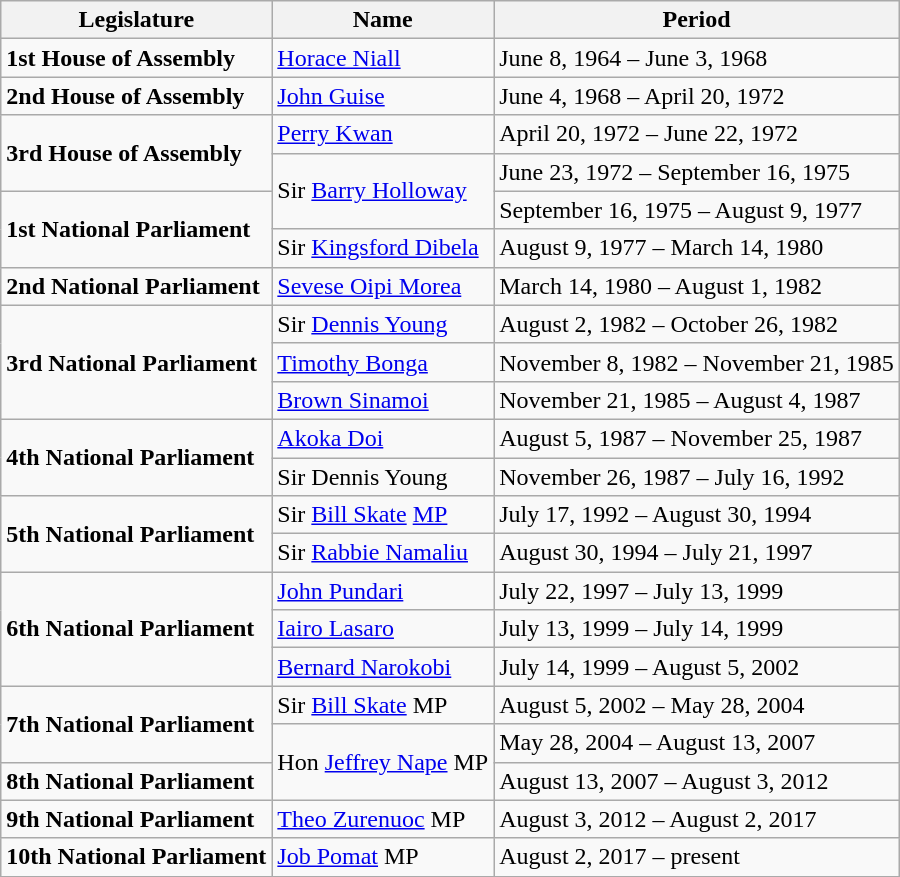<table class="wikitable">
<tr>
<th>Legislature</th>
<th>Name</th>
<th>Period</th>
</tr>
<tr>
<td><strong>1st House of Assembly</strong></td>
<td><a href='#'>Horace Niall</a></td>
<td>June 8, 1964 – June 3, 1968</td>
</tr>
<tr>
<td><strong>2nd House of Assembly</strong></td>
<td><a href='#'>John Guise</a></td>
<td>June 4, 1968 – April 20, 1972</td>
</tr>
<tr>
<td rowspan="2"><strong>3rd House of Assembly</strong></td>
<td><a href='#'>Perry Kwan</a></td>
<td>April 20, 1972 – June 22, 1972</td>
</tr>
<tr>
<td rowspan="2">Sir <a href='#'>Barry Holloway</a></td>
<td>June 23, 1972 – September 16, 1975</td>
</tr>
<tr>
<td rowspan="2"><strong>1st National Parliament</strong></td>
<td>September 16, 1975 – August 9, 1977</td>
</tr>
<tr>
<td>Sir <a href='#'>Kingsford Dibela</a></td>
<td>August 9, 1977 – March 14, 1980</td>
</tr>
<tr>
<td><strong>2nd National Parliament</strong></td>
<td><a href='#'>Sevese Oipi Morea</a></td>
<td>March 14, 1980 – August 1, 1982</td>
</tr>
<tr>
<td rowspan="3"><strong>3rd National Parliament</strong></td>
<td>Sir <a href='#'>Dennis Young</a></td>
<td>August 2, 1982 – October 26, 1982</td>
</tr>
<tr>
<td><a href='#'>Timothy Bonga</a></td>
<td>November 8, 1982 – November 21, 1985</td>
</tr>
<tr>
<td><a href='#'>Brown Sinamoi</a></td>
<td>November 21, 1985 – August 4, 1987</td>
</tr>
<tr>
<td rowspan="2"><strong>4th National Parliament</strong></td>
<td><a href='#'>Akoka Doi</a></td>
<td>August 5, 1987 – November 25, 1987</td>
</tr>
<tr>
<td>Sir Dennis Young</td>
<td>November 26, 1987 – July 16, 1992</td>
</tr>
<tr>
<td rowspan="2"><strong>5th National Parliament</strong></td>
<td>Sir <a href='#'>Bill Skate</a> <a href='#'>MP</a></td>
<td>July 17, 1992 – August 30, 1994</td>
</tr>
<tr>
<td>Sir <a href='#'>Rabbie Namaliu</a></td>
<td>August 30, 1994 – July 21, 1997</td>
</tr>
<tr>
<td rowspan="3"><strong>6th National Parliament</strong></td>
<td><a href='#'>John Pundari</a></td>
<td>July 22, 1997 – July 13, 1999</td>
</tr>
<tr>
<td><a href='#'>Iairo Lasaro</a></td>
<td>July 13, 1999 – July 14, 1999</td>
</tr>
<tr>
<td><a href='#'>Bernard Narokobi</a></td>
<td>July 14, 1999 – August 5, 2002</td>
</tr>
<tr>
<td rowspan="2"><strong>7th National Parliament</strong></td>
<td>Sir <a href='#'>Bill Skate</a> MP</td>
<td>August 5, 2002 – May 28, 2004</td>
</tr>
<tr>
<td rowspan="2">Hon <a href='#'>Jeffrey Nape</a> MP</td>
<td>May 28, 2004 – August 13, 2007</td>
</tr>
<tr>
<td><strong>8th National Parliament</strong></td>
<td>August 13, 2007 – August 3, 2012</td>
</tr>
<tr>
<td><strong>9th National Parliament</strong></td>
<td><a href='#'>Theo Zurenuoc</a> MP</td>
<td>August 3, 2012 – August 2, 2017</td>
</tr>
<tr>
<td><strong>10th National Parliament</strong></td>
<td><a href='#'>Job Pomat</a> MP</td>
<td>August 2, 2017 – present</td>
</tr>
</table>
